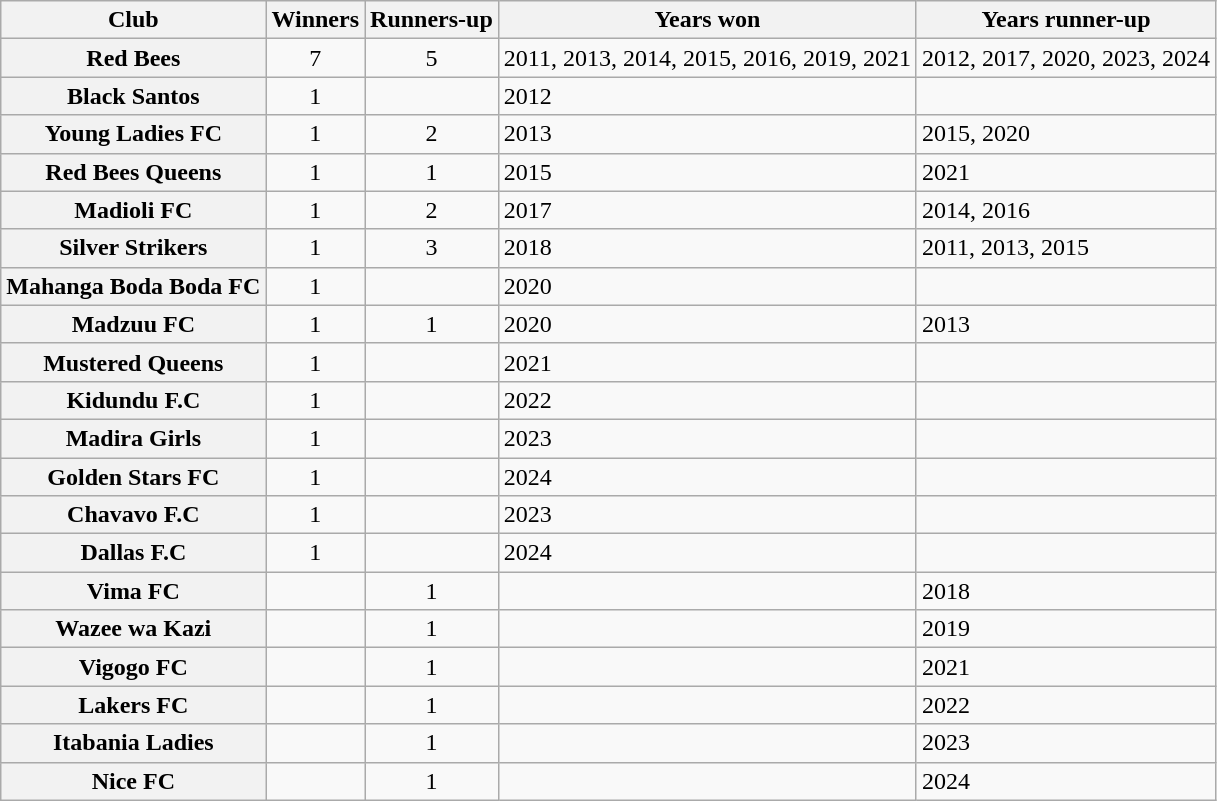<table class="wikitable plainrowheaders sortable">
<tr>
<th scope=col>Club</th>
<th scope=col>Winners</th>
<th scope=col>Runners-up</th>
<th scope=col class="unsortable">Years won</th>
<th scope=col class="unsortable">Years runner-up</th>
</tr>
<tr>
<th scope=row>Red Bees</th>
<td align=center>7</td>
<td align=center>5</td>
<td>2011, 2013, 2014, 2015, 2016, 2019, 2021</td>
<td>2012, 2017, 2020, 2023, 2024</td>
</tr>
<tr>
<th scope=row>Black Santos</th>
<td align=center>1</td>
<td align=center></td>
<td>2012</td>
<td></td>
</tr>
<tr>
<th scope=row>Young Ladies FC</th>
<td align=center>1</td>
<td align=center>2</td>
<td>2013</td>
<td>2015, 2020</td>
</tr>
<tr>
<th scope=row>Red Bees Queens</th>
<td align=center>1</td>
<td align=center>1</td>
<td>2015</td>
<td>2021</td>
</tr>
<tr>
<th scope=row>Madioli FC</th>
<td align=center>1</td>
<td align=center>2</td>
<td>2017</td>
<td>2014, 2016</td>
</tr>
<tr>
<th scope=row>Silver Strikers</th>
<td align=center>1</td>
<td align=center>3</td>
<td>2018</td>
<td>2011, 2013, 2015</td>
</tr>
<tr>
<th scope=row>Mahanga Boda Boda FC</th>
<td align=center>1</td>
<td align=center></td>
<td>2020</td>
<td></td>
</tr>
<tr>
<th scope=row>Madzuu FC</th>
<td align=center>1</td>
<td align=center>1</td>
<td>2020</td>
<td>2013</td>
</tr>
<tr>
<th scope=row>Mustered Queens</th>
<td align=center>1</td>
<td align=center></td>
<td>2021</td>
<td></td>
</tr>
<tr>
<th scope=row>Kidundu F.C</th>
<td align=center>1</td>
<td align=center></td>
<td>2022</td>
<td></td>
</tr>
<tr>
<th scope=row>Madira Girls</th>
<td align=center>1</td>
<td align=center></td>
<td>2023</td>
<td></td>
</tr>
<tr>
<th scope=row>Golden Stars FC</th>
<td align=center>1</td>
<td align=center></td>
<td>2024</td>
<td></td>
</tr>
<tr>
<th scope=row>Chavavo F.C</th>
<td align=center>1</td>
<td align=center></td>
<td>2023</td>
<td></td>
</tr>
<tr>
<th scope=row>Dallas F.C</th>
<td align=center>1</td>
<td align=center></td>
<td>2024</td>
<td></td>
</tr>
<tr>
<th scope=row>Vima FC</th>
<td align=center></td>
<td align=center>1</td>
<td></td>
<td>2018</td>
</tr>
<tr>
<th scope=row>Wazee wa Kazi</th>
<td align=center></td>
<td align=center>1</td>
<td></td>
<td>2019</td>
</tr>
<tr>
<th scope=row>Vigogo FC</th>
<td align=center></td>
<td align=center>1</td>
<td></td>
<td>2021</td>
</tr>
<tr>
<th scope=row>Lakers FC</th>
<td align=center></td>
<td align=center>1</td>
<td></td>
<td>2022</td>
</tr>
<tr>
<th scope=row>Itabania Ladies</th>
<td align=center></td>
<td align=center>1</td>
<td></td>
<td>2023</td>
</tr>
<tr>
<th scope=row>Nice FC</th>
<td align=center></td>
<td align=center>1</td>
<td></td>
<td>2024</td>
</tr>
</table>
